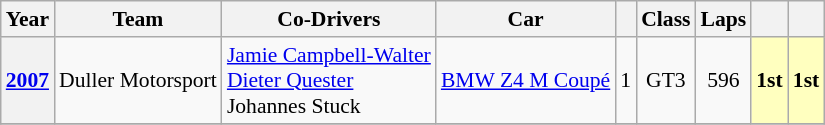<table class="wikitable" style="font-size:90%">
<tr>
<th>Year</th>
<th>Team</th>
<th>Co-Drivers</th>
<th>Car</th>
<th></th>
<th>Class</th>
<th>Laps</th>
<th></th>
<th></th>
</tr>
<tr style="text-align:center;">
<th><a href='#'>2007</a></th>
<td align="left"> Duller Motorsport</td>
<td align="left"> <a href='#'>Jamie Campbell-Walter</a><br> <a href='#'>Dieter Quester</a><br> Johannes Stuck</td>
<td align="left"><a href='#'>BMW Z4 M Coupé</a></td>
<td>1</td>
<td>GT3</td>
<td>596</td>
<td style="background:#ffffbf;"><strong>1st</strong></td>
<td style="background:#ffffbf;"><strong>1st</strong></td>
</tr>
<tr>
</tr>
</table>
